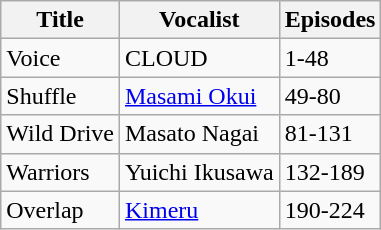<table class="wikitable">
<tr>
<th>Title</th>
<th>Vocalist</th>
<th>Episodes</th>
</tr>
<tr>
<td>Voice</td>
<td>CLOUD</td>
<td>1-48</td>
</tr>
<tr>
<td>Shuffle</td>
<td><a href='#'>Masami Okui</a></td>
<td>49-80</td>
</tr>
<tr>
<td>Wild Drive</td>
<td>Masato Nagai</td>
<td>81-131</td>
</tr>
<tr>
<td>Warriors</td>
<td>Yuichi Ikusawa</td>
<td>132-189</td>
</tr>
<tr>
<td>Overlap</td>
<td><a href='#'>Kimeru</a></td>
<td>190-224</td>
</tr>
</table>
